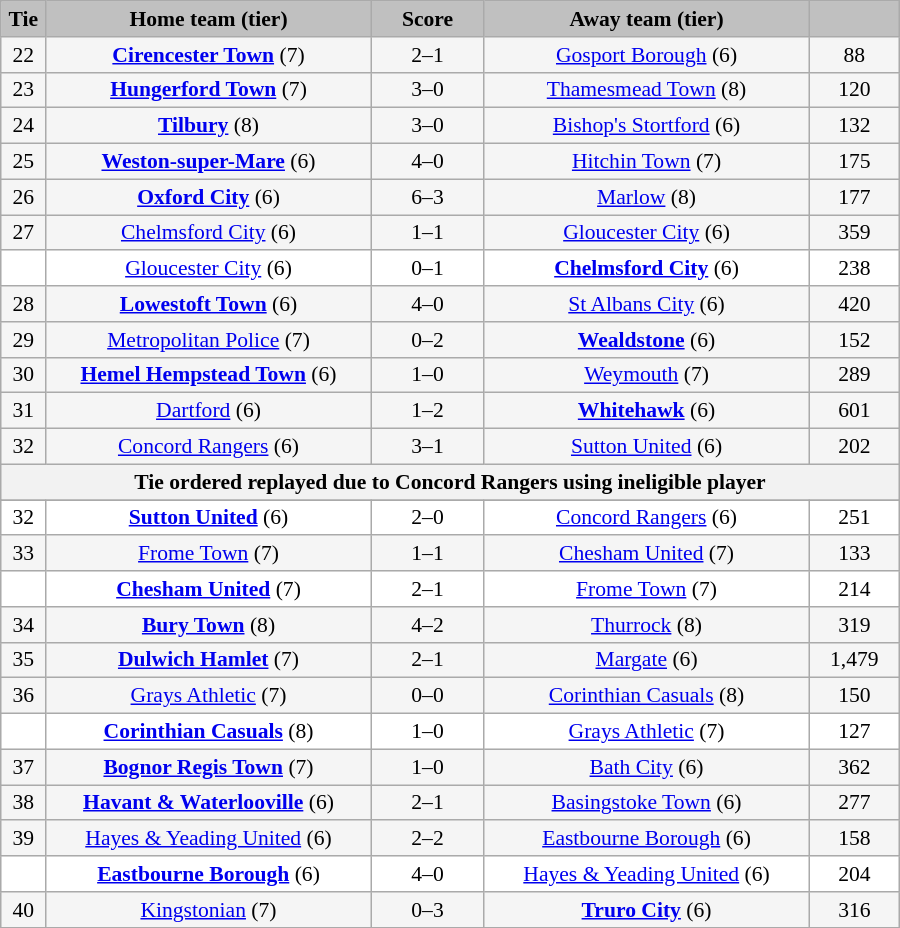<table class="wikitable" style="width: 600px; background:WhiteSmoke; text-align:center; font-size:90%">
<tr>
<td scope="col" style="width:  5.00%; background:silver;"><strong>Tie</strong></td>
<td scope="col" style="width: 36.25%; background:silver;"><strong>Home team (tier)</strong></td>
<td scope="col" style="width: 12.50%; background:silver;"><strong>Score</strong></td>
<td scope="col" style="width: 36.25%; background:silver;"><strong>Away team (tier)</strong></td>
<td scope="col" style="width: 10.00%; background:silver;"><strong></strong></td>
</tr>
<tr>
<td>22</td>
<td><strong><a href='#'>Cirencester Town</a></strong> (7)</td>
<td>2–1</td>
<td><a href='#'>Gosport Borough</a> (6)</td>
<td>88</td>
</tr>
<tr>
<td>23</td>
<td><strong><a href='#'>Hungerford Town</a></strong> (7)</td>
<td>3–0</td>
<td><a href='#'>Thamesmead Town</a> (8)</td>
<td>120</td>
</tr>
<tr>
<td>24</td>
<td><strong><a href='#'>Tilbury</a></strong> (8)</td>
<td>3–0</td>
<td><a href='#'>Bishop's Stortford</a> (6)</td>
<td>132</td>
</tr>
<tr>
<td>25</td>
<td><strong><a href='#'>Weston-super-Mare</a></strong> (6)</td>
<td>4–0</td>
<td><a href='#'>Hitchin Town</a> (7)</td>
<td>175</td>
</tr>
<tr>
<td>26</td>
<td><strong><a href='#'>Oxford City</a></strong> (6)</td>
<td>6–3</td>
<td><a href='#'>Marlow</a> (8)</td>
<td>177</td>
</tr>
<tr>
<td>27</td>
<td><a href='#'>Chelmsford City</a> (6)</td>
<td>1–1</td>
<td><a href='#'>Gloucester City</a> (6)</td>
<td>359</td>
</tr>
<tr style="background:white;">
<td><em></em></td>
<td><a href='#'>Gloucester City</a> (6)</td>
<td>0–1</td>
<td><strong><a href='#'>Chelmsford City</a></strong> (6)</td>
<td>238</td>
</tr>
<tr>
<td>28</td>
<td><strong><a href='#'>Lowestoft Town</a></strong> (6)</td>
<td>4–0</td>
<td><a href='#'>St Albans City</a> (6)</td>
<td>420</td>
</tr>
<tr>
<td>29</td>
<td><a href='#'>Metropolitan Police</a> (7)</td>
<td>0–2</td>
<td><strong><a href='#'>Wealdstone</a></strong> (6)</td>
<td>152</td>
</tr>
<tr>
<td>30</td>
<td><strong><a href='#'>Hemel Hempstead Town</a></strong> (6)</td>
<td>1–0</td>
<td><a href='#'>Weymouth</a> (7)</td>
<td>289</td>
</tr>
<tr>
<td>31</td>
<td><a href='#'>Dartford</a> (6)</td>
<td>1–2</td>
<td><strong><a href='#'>Whitehawk</a></strong> (6)</td>
<td>601</td>
</tr>
<tr>
<td>32</td>
<td><a href='#'>Concord Rangers</a> (6)</td>
<td>3–1</td>
<td><a href='#'>Sutton United</a> (6)</td>
<td>202</td>
</tr>
<tr>
<th colspan="5">Tie ordered replayed due to Concord Rangers using ineligible player</th>
</tr>
<tr>
</tr>
<tr style="background:white;">
<td>32</td>
<td><strong><a href='#'>Sutton United</a></strong> (6)</td>
<td>2–0</td>
<td><a href='#'>Concord Rangers</a> (6)</td>
<td>251</td>
</tr>
<tr>
<td>33</td>
<td><a href='#'>Frome Town</a> (7)</td>
<td>1–1</td>
<td><a href='#'>Chesham United</a> (7)</td>
<td>133</td>
</tr>
<tr style="background:white;">
<td><em></em></td>
<td><strong><a href='#'>Chesham United</a></strong> (7)</td>
<td>2–1</td>
<td><a href='#'>Frome Town</a> (7)</td>
<td>214</td>
</tr>
<tr>
<td>34</td>
<td><strong><a href='#'>Bury Town</a></strong> (8)</td>
<td>4–2</td>
<td><a href='#'>Thurrock</a> (8)</td>
<td>319</td>
</tr>
<tr>
<td>35</td>
<td><strong><a href='#'>Dulwich Hamlet</a></strong> (7)</td>
<td>2–1</td>
<td><a href='#'>Margate</a> (6)</td>
<td>1,479</td>
</tr>
<tr>
<td>36</td>
<td><a href='#'>Grays Athletic</a> (7)</td>
<td>0–0</td>
<td><a href='#'>Corinthian Casuals</a> (8)</td>
<td>150</td>
</tr>
<tr style="background:white;">
<td><em></em></td>
<td><strong><a href='#'>Corinthian Casuals</a></strong> (8)</td>
<td>1–0</td>
<td><a href='#'>Grays Athletic</a> (7)</td>
<td>127</td>
</tr>
<tr>
<td>37</td>
<td><strong><a href='#'>Bognor Regis Town</a></strong> (7)</td>
<td>1–0</td>
<td><a href='#'>Bath City</a> (6)</td>
<td>362</td>
</tr>
<tr>
<td>38</td>
<td><strong><a href='#'>Havant & Waterlooville</a></strong> (6)</td>
<td>2–1</td>
<td><a href='#'>Basingstoke Town</a> (6)</td>
<td>277</td>
</tr>
<tr>
<td>39</td>
<td><a href='#'>Hayes & Yeading United</a> (6)</td>
<td>2–2</td>
<td><a href='#'>Eastbourne Borough</a> (6)</td>
<td>158</td>
</tr>
<tr style="background:white;">
<td><em></em></td>
<td><strong><a href='#'>Eastbourne Borough</a></strong> (6)</td>
<td>4–0</td>
<td><a href='#'>Hayes & Yeading United</a> (6)</td>
<td>204</td>
</tr>
<tr>
<td>40</td>
<td><a href='#'>Kingstonian</a> (7)</td>
<td>0–3</td>
<td><strong><a href='#'>Truro City</a></strong> (6)</td>
<td>316</td>
</tr>
<tr>
</tr>
</table>
